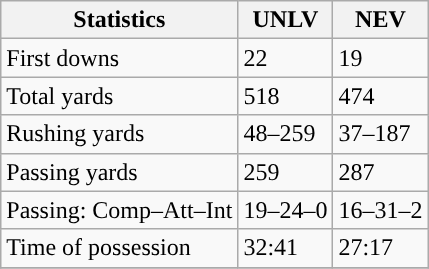<table class="wikitable" style="float: left;">
<tr>
<th>Statistics</th>
<th>UNLV</th>
<th>NEV</th>
</tr>
<tr>
<td>First downs</td>
<td>22</td>
<td>19</td>
</tr>
<tr>
<td>Total yards</td>
<td>518</td>
<td>474</td>
</tr>
<tr>
<td>Rushing yards</td>
<td>48–259</td>
<td>37–187</td>
</tr>
<tr>
<td>Passing yards</td>
<td>259</td>
<td>287</td>
</tr>
<tr>
<td>Passing: Comp–Att–Int</td>
<td>19–24–0</td>
<td>16–31–2</td>
</tr>
<tr>
<td>Time of possession</td>
<td>32:41</td>
<td>27:17</td>
</tr>
<tr>
</tr>
</table>
